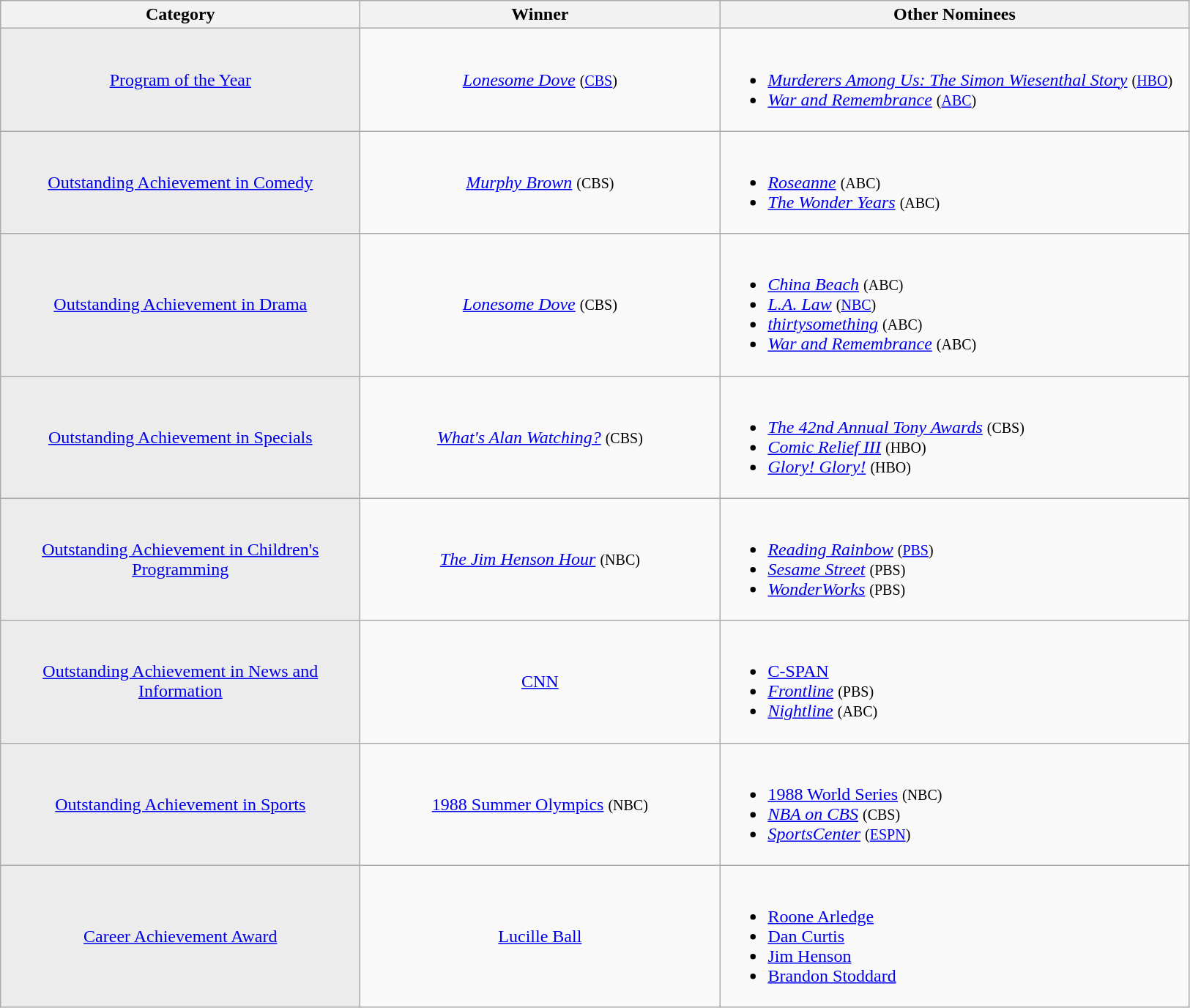<table class="wikitable">
<tr>
<th width="320">Category</th>
<th width="320">Winner</th>
<th width="420">Other Nominees</th>
</tr>
<tr>
<td align="center" style="background: #ececec; color: grey; vertical-align: middle; text-align: center;" class="table-na"><a href='#'>Program of the Year</a></td>
<td align="center"><em><a href='#'>Lonesome Dove</a></em> <small>(<a href='#'>CBS</a>)</small></td>
<td><br><ul><li><em><a href='#'>Murderers Among Us: The Simon Wiesenthal Story</a></em> <small>(<a href='#'>HBO</a>)</small></li><li><em><a href='#'>War and Remembrance</a></em> <small>(<a href='#'>ABC</a>)</small></li></ul></td>
</tr>
<tr>
<td align="center" style="background: #ececec; color: grey; vertical-align: middle; text-align: center;" class="table-na"><a href='#'>Outstanding Achievement in Comedy</a></td>
<td align="center"><em><a href='#'>Murphy Brown</a></em> <small>(CBS)</small></td>
<td><br><ul><li><em><a href='#'>Roseanne</a></em> <small>(ABC)</small></li><li><em><a href='#'>The Wonder Years</a></em> <small>(ABC)</small></li></ul></td>
</tr>
<tr>
<td align="center" style="background: #ececec; color: grey; vertical-align: middle; text-align: center;" class="table-na"><a href='#'>Outstanding Achievement in Drama</a></td>
<td align="center"><em><a href='#'>Lonesome Dove</a></em> <small>(CBS)</small></td>
<td><br><ul><li><em><a href='#'>China Beach</a></em> <small>(ABC)</small></li><li><em><a href='#'>L.A. Law</a></em> <small>(<a href='#'>NBC</a>)</small></li><li><em><a href='#'>thirtysomething</a></em> <small>(ABC)</small></li><li><em><a href='#'>War and Remembrance</a></em> <small>(ABC)</small></li></ul></td>
</tr>
<tr>
<td align="center" style="background: #ececec; color: grey; vertical-align: middle; text-align: center;" class="table-na"><a href='#'>Outstanding Achievement in Specials</a></td>
<td align="center"><em><a href='#'>What's Alan Watching?</a></em> <small>(CBS)</small></td>
<td><br><ul><li><em><a href='#'>The 42nd Annual Tony Awards</a></em> <small>(CBS)</small></li><li><em><a href='#'>Comic Relief III</a></em> <small>(HBO)</small></li><li><em><a href='#'>Glory! Glory!</a></em> <small>(HBO)</small></li></ul></td>
</tr>
<tr>
<td align="center" style="background: #ececec; color: grey; vertical-align: middle; text-align: center;" class="table-na"><a href='#'>Outstanding Achievement in Children's Programming</a></td>
<td align="center"><em><a href='#'>The Jim Henson Hour</a></em> <small>(NBC)</small></td>
<td><br><ul><li><em><a href='#'>Reading Rainbow</a></em> <small>(<a href='#'>PBS</a>)</small></li><li><em><a href='#'>Sesame Street</a></em> <small>(PBS)</small></li><li><em><a href='#'>WonderWorks</a></em> <small>(PBS)</small></li></ul></td>
</tr>
<tr>
<td align="center" style="background: #ececec; color: grey; vertical-align: middle; text-align: center;" class="table-na"><a href='#'>Outstanding Achievement in News and Information</a></td>
<td align="center"><a href='#'>CNN</a></td>
<td><br><ul><li><a href='#'>C-SPAN</a></li><li><em><a href='#'>Frontline</a></em> <small>(PBS)</small></li><li><em><a href='#'>Nightline</a></em> <small>(ABC)</small></li></ul></td>
</tr>
<tr>
<td align="center" style="background: #ececec; color: grey; vertical-align: middle; text-align: center;" class="table-na"><a href='#'>Outstanding Achievement in Sports</a></td>
<td align="center"><a href='#'>1988 Summer Olympics</a> <small>(NBC)</small></td>
<td><br><ul><li><a href='#'>1988 World Series</a> <small>(NBC)</small></li><li><em><a href='#'>NBA on CBS</a></em> <small>(CBS)</small></li><li><em><a href='#'>SportsCenter</a></em> <small>(<a href='#'>ESPN</a>)</small></li></ul></td>
</tr>
<tr>
<td align="center" style="background: #ececec; color: grey; vertical-align: middle; text-align: center;" class="table-na"><a href='#'>Career Achievement Award</a></td>
<td align="center"><a href='#'>Lucille Ball</a></td>
<td><br><ul><li><a href='#'>Roone Arledge</a></li><li><a href='#'>Dan Curtis</a></li><li><a href='#'>Jim Henson</a></li><li><a href='#'>Brandon Stoddard</a></li></ul></td>
</tr>
</table>
